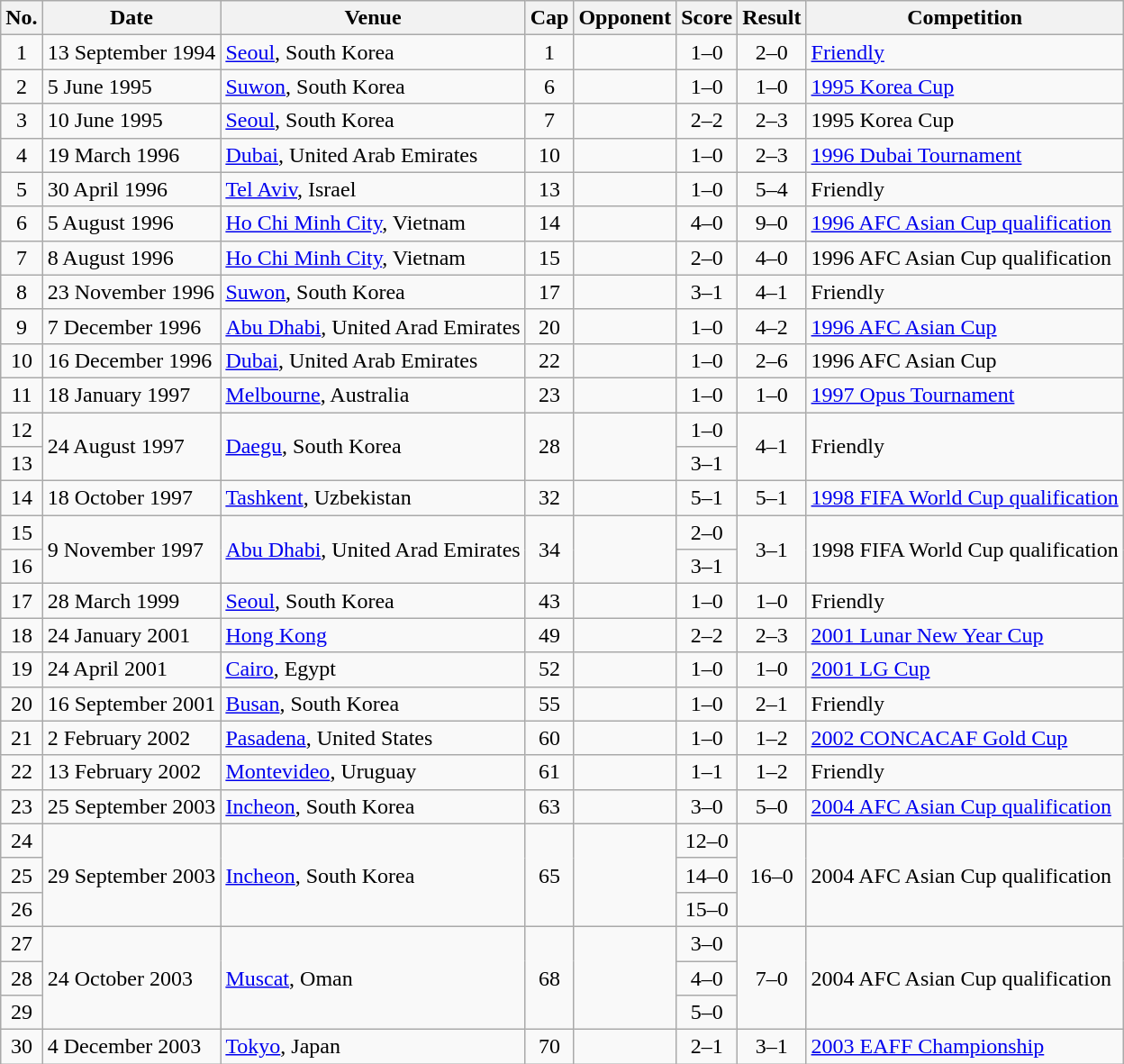<table class="wikitable sortable">
<tr>
<th>No.</th>
<th>Date</th>
<th>Venue</th>
<th>Cap</th>
<th>Opponent</th>
<th>Score</th>
<th>Result</th>
<th>Competition</th>
</tr>
<tr>
<td align="center">1</td>
<td>13 September 1994</td>
<td><a href='#'>Seoul</a>, South Korea</td>
<td align="center">1</td>
<td></td>
<td align="center">1–0</td>
<td align="center">2–0</td>
<td><a href='#'>Friendly</a></td>
</tr>
<tr>
<td align="center">2</td>
<td>5 June 1995</td>
<td><a href='#'>Suwon</a>, South Korea</td>
<td align="center">6</td>
<td></td>
<td align="center">1–0</td>
<td align="center">1–0</td>
<td><a href='#'>1995 Korea Cup</a></td>
</tr>
<tr>
<td align="center">3</td>
<td>10 June 1995</td>
<td><a href='#'>Seoul</a>, South Korea</td>
<td align="center">7</td>
<td></td>
<td align="center">2–2</td>
<td align="center">2–3</td>
<td>1995 Korea Cup</td>
</tr>
<tr>
<td align="center">4</td>
<td>19 March 1996</td>
<td><a href='#'>Dubai</a>, United Arab Emirates</td>
<td align="center">10</td>
<td></td>
<td align="center">1–0</td>
<td align="center">2–3</td>
<td><a href='#'>1996 Dubai Tournament</a></td>
</tr>
<tr>
<td align="center">5</td>
<td>30 April 1996</td>
<td><a href='#'>Tel Aviv</a>, Israel</td>
<td align="center">13</td>
<td></td>
<td align="center">1–0</td>
<td align="center">5–4</td>
<td>Friendly</td>
</tr>
<tr>
<td align="center">6</td>
<td>5 August 1996</td>
<td><a href='#'>Ho Chi Minh City</a>, Vietnam</td>
<td align="center">14</td>
<td></td>
<td align="center">4–0</td>
<td align="center">9–0</td>
<td><a href='#'>1996 AFC Asian Cup qualification</a></td>
</tr>
<tr>
<td align="center">7</td>
<td>8 August 1996</td>
<td><a href='#'>Ho Chi Minh City</a>, Vietnam</td>
<td align="center">15</td>
<td></td>
<td align="center">2–0</td>
<td align="center">4–0</td>
<td>1996 AFC Asian Cup qualification</td>
</tr>
<tr>
<td align="center">8</td>
<td>23 November 1996</td>
<td><a href='#'>Suwon</a>, South Korea</td>
<td align="center">17</td>
<td></td>
<td align="center">3–1</td>
<td align="center">4–1</td>
<td>Friendly</td>
</tr>
<tr>
<td align="center">9</td>
<td>7 December 1996</td>
<td><a href='#'>Abu Dhabi</a>, United Arad Emirates</td>
<td align="center">20</td>
<td></td>
<td align="center">1–0</td>
<td align="center">4–2</td>
<td><a href='#'>1996 AFC Asian Cup</a></td>
</tr>
<tr>
<td align="center">10</td>
<td>16 December 1996</td>
<td><a href='#'>Dubai</a>, United Arab Emirates</td>
<td align="center">22</td>
<td></td>
<td align="center">1–0</td>
<td align="center">2–6</td>
<td>1996 AFC Asian Cup</td>
</tr>
<tr>
<td align="center">11</td>
<td>18 January 1997</td>
<td><a href='#'>Melbourne</a>, Australia</td>
<td align="center">23</td>
<td></td>
<td align="center">1–0</td>
<td align="center">1–0</td>
<td><a href='#'>1997 Opus Tournament</a></td>
</tr>
<tr>
<td align="center">12</td>
<td rowspan="2">24 August 1997</td>
<td rowspan="2"><a href='#'>Daegu</a>, South Korea</td>
<td rowspan="2" align="center">28</td>
<td rowspan="2"></td>
<td align="center">1–0</td>
<td rowspan="2" align="center">4–1</td>
<td rowspan="2">Friendly</td>
</tr>
<tr>
<td align="center">13</td>
<td align="center">3–1</td>
</tr>
<tr>
<td align="center">14</td>
<td>18 October 1997</td>
<td><a href='#'>Tashkent</a>, Uzbekistan</td>
<td align="center">32</td>
<td></td>
<td align="center">5–1</td>
<td align="center">5–1</td>
<td><a href='#'>1998 FIFA World Cup qualification</a></td>
</tr>
<tr>
<td align="center">15</td>
<td rowspan="2">9 November 1997</td>
<td rowspan="2"><a href='#'>Abu Dhabi</a>, United Arad Emirates</td>
<td rowspan="2" align="center">34</td>
<td rowspan="2"></td>
<td align="center">2–0</td>
<td rowspan="2" align="center">3–1</td>
<td rowspan="2">1998 FIFA World Cup qualification</td>
</tr>
<tr>
<td align="center">16</td>
<td align="center">3–1</td>
</tr>
<tr>
<td align="center">17</td>
<td>28 March 1999</td>
<td><a href='#'>Seoul</a>, South Korea</td>
<td align="center">43</td>
<td></td>
<td align="center">1–0</td>
<td align="center">1–0</td>
<td>Friendly</td>
</tr>
<tr>
<td align="center">18</td>
<td>24 January 2001</td>
<td><a href='#'>Hong Kong</a></td>
<td align="center">49</td>
<td></td>
<td align="center">2–2</td>
<td align="center">2–3</td>
<td><a href='#'>2001 Lunar New Year Cup</a></td>
</tr>
<tr>
<td align="center">19</td>
<td>24 April 2001</td>
<td><a href='#'>Cairo</a>, Egypt</td>
<td align="center">52</td>
<td></td>
<td align="center">1–0</td>
<td align="center">1–0</td>
<td><a href='#'>2001 LG Cup</a></td>
</tr>
<tr>
<td align="center">20</td>
<td>16 September 2001</td>
<td><a href='#'>Busan</a>, South Korea</td>
<td align="center">55</td>
<td></td>
<td align="center">1–0</td>
<td align="center">2–1</td>
<td>Friendly</td>
</tr>
<tr>
<td align="center">21</td>
<td>2 February 2002</td>
<td><a href='#'>Pasadena</a>, United States</td>
<td align="center">60</td>
<td></td>
<td align="center">1–0</td>
<td align="center">1–2</td>
<td><a href='#'>2002 CONCACAF Gold Cup</a></td>
</tr>
<tr>
<td align="center">22</td>
<td>13 February 2002</td>
<td><a href='#'>Montevideo</a>, Uruguay</td>
<td align="center">61</td>
<td></td>
<td align="center">1–1</td>
<td align="center">1–2</td>
<td>Friendly</td>
</tr>
<tr>
<td align="center">23</td>
<td>25 September 2003</td>
<td><a href='#'>Incheon</a>, South Korea</td>
<td align="center">63</td>
<td></td>
<td align="center">3–0</td>
<td align="center">5–0</td>
<td><a href='#'>2004 AFC Asian Cup qualification</a></td>
</tr>
<tr>
<td align="center">24</td>
<td rowspan="3">29 September 2003</td>
<td rowspan="3"><a href='#'>Incheon</a>, South Korea</td>
<td rowspan="3" align="center">65</td>
<td rowspan="3"></td>
<td align="center">12–0</td>
<td rowspan="3" align="center">16–0</td>
<td rowspan="3">2004 AFC Asian Cup qualification</td>
</tr>
<tr>
<td align="center">25</td>
<td align="center">14–0</td>
</tr>
<tr>
<td align="center">26</td>
<td align="center">15–0</td>
</tr>
<tr>
<td align="center">27</td>
<td rowspan="3">24 October 2003</td>
<td rowspan="3"><a href='#'>Muscat</a>, Oman</td>
<td rowspan="3" align="center">68</td>
<td rowspan="3"></td>
<td align="center">3–0</td>
<td rowspan="3" align="center">7–0</td>
<td rowspan="3">2004 AFC Asian Cup qualification</td>
</tr>
<tr>
<td align="center">28</td>
<td align="center">4–0</td>
</tr>
<tr>
<td align="center">29</td>
<td align="center">5–0</td>
</tr>
<tr>
<td align="center">30</td>
<td>4 December 2003</td>
<td><a href='#'>Tokyo</a>, Japan</td>
<td align="center">70</td>
<td></td>
<td align="center">2–1</td>
<td align="center">3–1</td>
<td><a href='#'>2003 EAFF Championship</a></td>
</tr>
</table>
